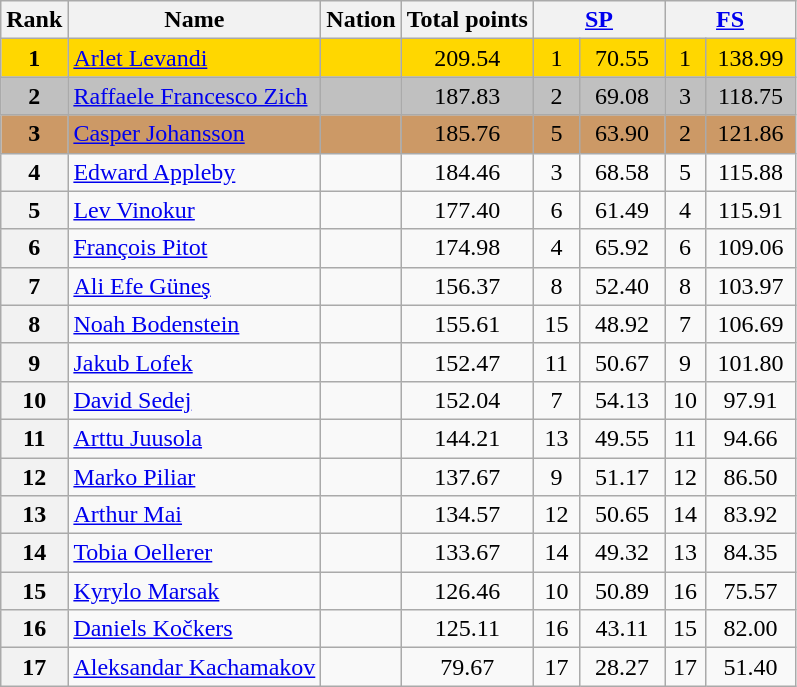<table class="wikitable sortable" style="text-align:center;">
<tr>
<th>Rank</th>
<th>Name</th>
<th>Nation</th>
<th>Total points</th>
<th colspan="2" width="80px"><a href='#'>SP</a></th>
<th colspan="2" width="80px"><a href='#'>FS</a></th>
</tr>
<tr bgcolor="gold">
<td><strong>1</strong></td>
<td align="left"><a href='#'>Arlet Levandi</a></td>
<td align="left"></td>
<td>209.54</td>
<td>1</td>
<td>70.55</td>
<td>1</td>
<td>138.99</td>
</tr>
<tr bgcolor="silver">
<td><strong>2</strong></td>
<td align="left"><a href='#'>Raffaele Francesco Zich</a></td>
<td align="left"></td>
<td>187.83</td>
<td>2</td>
<td>69.08</td>
<td>3</td>
<td>118.75</td>
</tr>
<tr bgcolor="CC9966">
<td><strong>3</strong></td>
<td align="left"><a href='#'>Casper Johansson</a></td>
<td align="left"></td>
<td>185.76</td>
<td>5</td>
<td>63.90</td>
<td>2</td>
<td>121.86</td>
</tr>
<tr>
<th>4</th>
<td align="left"><a href='#'>Edward Appleby</a></td>
<td align="left"></td>
<td>184.46</td>
<td>3</td>
<td>68.58</td>
<td>5</td>
<td>115.88</td>
</tr>
<tr>
<th>5</th>
<td align="left"><a href='#'>Lev Vinokur</a></td>
<td align="left"></td>
<td>177.40</td>
<td>6</td>
<td>61.49</td>
<td>4</td>
<td>115.91</td>
</tr>
<tr>
<th>6</th>
<td align="left"><a href='#'>François Pitot</a></td>
<td align="left"></td>
<td>174.98</td>
<td>4</td>
<td>65.92</td>
<td>6</td>
<td>109.06</td>
</tr>
<tr>
<th>7</th>
<td align="left"><a href='#'>Ali Efe Güneş</a></td>
<td align="left"></td>
<td>156.37</td>
<td>8</td>
<td>52.40</td>
<td>8</td>
<td>103.97</td>
</tr>
<tr>
<th>8</th>
<td align="left"><a href='#'>Noah Bodenstein</a></td>
<td align="left"></td>
<td>155.61</td>
<td>15</td>
<td>48.92</td>
<td>7</td>
<td>106.69</td>
</tr>
<tr>
<th>9</th>
<td align="left"><a href='#'>Jakub Lofek</a></td>
<td align="left"></td>
<td>152.47</td>
<td>11</td>
<td>50.67</td>
<td>9</td>
<td>101.80</td>
</tr>
<tr>
<th>10</th>
<td align="left"><a href='#'>David Sedej</a></td>
<td align="left"></td>
<td>152.04</td>
<td>7</td>
<td>54.13</td>
<td>10</td>
<td>97.91</td>
</tr>
<tr>
<th>11</th>
<td align="left"><a href='#'>Arttu Juusola</a></td>
<td align="left"></td>
<td>144.21</td>
<td>13</td>
<td>49.55</td>
<td>11</td>
<td>94.66</td>
</tr>
<tr>
<th>12</th>
<td align="left"><a href='#'>Marko Piliar</a></td>
<td align="left"></td>
<td>137.67</td>
<td>9</td>
<td>51.17</td>
<td>12</td>
<td>86.50</td>
</tr>
<tr>
<th>13</th>
<td align="left"><a href='#'>Arthur Mai</a></td>
<td align="left"></td>
<td>134.57</td>
<td>12</td>
<td>50.65</td>
<td>14</td>
<td>83.92</td>
</tr>
<tr>
<th>14</th>
<td align="left"><a href='#'>Tobia Oellerer</a></td>
<td align="left"></td>
<td>133.67</td>
<td>14</td>
<td>49.32</td>
<td>13</td>
<td>84.35</td>
</tr>
<tr>
<th>15</th>
<td align="left"><a href='#'>Kyrylo Marsak</a></td>
<td align="left"></td>
<td>126.46</td>
<td>10</td>
<td>50.89</td>
<td>16</td>
<td>75.57</td>
</tr>
<tr>
<th>16</th>
<td align="left"><a href='#'>Daniels Kočkers</a></td>
<td align="left"></td>
<td>125.11</td>
<td>16</td>
<td>43.11</td>
<td>15</td>
<td>82.00</td>
</tr>
<tr>
<th>17</th>
<td align="left"><a href='#'>Aleksandar Kachamakov</a></td>
<td align="left"></td>
<td>79.67</td>
<td>17</td>
<td>28.27</td>
<td>17</td>
<td>51.40</td>
</tr>
</table>
